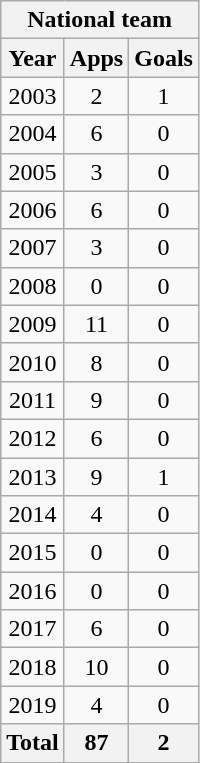<table class="wikitable" style="text-align:center">
<tr>
<th colspan=3>National team</th>
</tr>
<tr>
<th>Year</th>
<th>Apps</th>
<th>Goals</th>
</tr>
<tr>
<td>2003</td>
<td>2</td>
<td>1</td>
</tr>
<tr>
<td>2004</td>
<td>6</td>
<td>0</td>
</tr>
<tr>
<td>2005</td>
<td>3</td>
<td>0</td>
</tr>
<tr>
<td>2006</td>
<td>6</td>
<td>0</td>
</tr>
<tr>
<td>2007</td>
<td>3</td>
<td>0</td>
</tr>
<tr>
<td>2008</td>
<td>0</td>
<td>0</td>
</tr>
<tr>
<td>2009</td>
<td>11</td>
<td>0</td>
</tr>
<tr>
<td>2010</td>
<td>8</td>
<td>0</td>
</tr>
<tr>
<td>2011</td>
<td>9</td>
<td>0</td>
</tr>
<tr>
<td>2012</td>
<td>6</td>
<td>0</td>
</tr>
<tr>
<td>2013</td>
<td>9</td>
<td>1</td>
</tr>
<tr>
<td>2014</td>
<td>4</td>
<td>0</td>
</tr>
<tr>
<td>2015</td>
<td>0</td>
<td>0</td>
</tr>
<tr>
<td>2016</td>
<td>0</td>
<td>0</td>
</tr>
<tr>
<td>2017</td>
<td>6</td>
<td>0</td>
</tr>
<tr>
<td>2018</td>
<td>10</td>
<td>0</td>
</tr>
<tr>
<td>2019</td>
<td>4</td>
<td>0</td>
</tr>
<tr>
<th>Total</th>
<th>87</th>
<th>2</th>
</tr>
</table>
